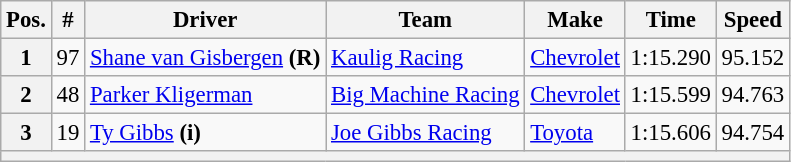<table class="wikitable" style="font-size:95%">
<tr>
<th>Pos.</th>
<th>#</th>
<th>Driver</th>
<th>Team</th>
<th>Make</th>
<th>Time</th>
<th>Speed</th>
</tr>
<tr>
<th>1</th>
<td>97</td>
<td><a href='#'>Shane van Gisbergen</a> <strong>(R)</strong></td>
<td><a href='#'>Kaulig Racing</a></td>
<td><a href='#'>Chevrolet</a></td>
<td>1:15.290</td>
<td>95.152</td>
</tr>
<tr>
<th>2</th>
<td>48</td>
<td><a href='#'>Parker Kligerman</a></td>
<td><a href='#'>Big Machine Racing</a></td>
<td><a href='#'>Chevrolet</a></td>
<td>1:15.599</td>
<td>94.763</td>
</tr>
<tr>
<th>3</th>
<td>19</td>
<td><a href='#'>Ty Gibbs</a> <strong>(i)</strong></td>
<td><a href='#'>Joe Gibbs Racing</a></td>
<td><a href='#'>Toyota</a></td>
<td>1:15.606</td>
<td>94.754</td>
</tr>
<tr>
<th colspan="7"></th>
</tr>
</table>
